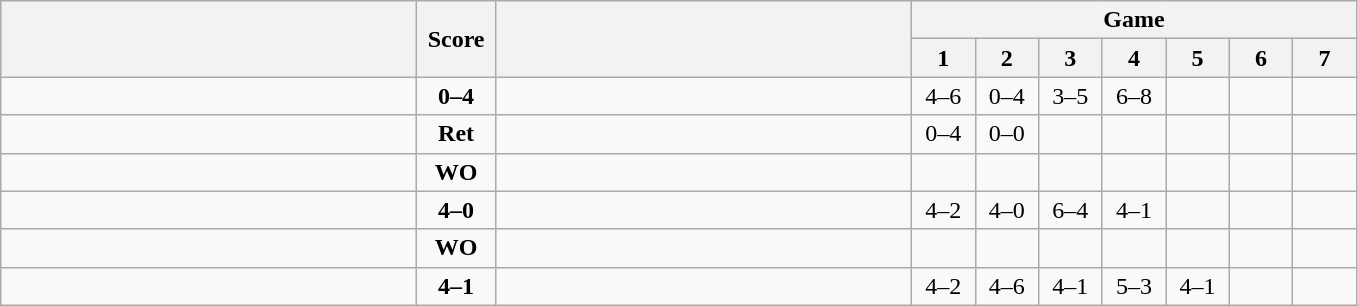<table class="wikitable" style="text-align: center;">
<tr>
<th rowspan=2 align="right" width="270"></th>
<th rowspan=2 width="45">Score</th>
<th rowspan=2 align="left" width="270"></th>
<th colspan=7>Game</th>
</tr>
<tr>
<th width="35">1</th>
<th width="35">2</th>
<th width="35">3</th>
<th width="35">4</th>
<th width="35">5</th>
<th width="35">6</th>
<th width="35">7</th>
</tr>
<tr>
<td align=left></td>
<td align=center><strong>0–4</strong></td>
<td align=left><strong></strong></td>
<td>4–6</td>
<td>0–4</td>
<td>3–5</td>
<td>6–8</td>
<td></td>
<td></td>
<td></td>
</tr>
<tr>
<td align=left></td>
<td align=center><strong>Ret</strong></td>
<td align=left><strong></strong></td>
<td>0–4</td>
<td>0–0</td>
<td></td>
<td></td>
<td></td>
<td></td>
<td></td>
</tr>
<tr>
<td align=left><strong></strong></td>
<td align=center><strong>WO</strong></td>
<td align=left></td>
<td></td>
<td></td>
<td></td>
<td></td>
<td></td>
<td></td>
<td></td>
</tr>
<tr>
<td align=left><strong></strong></td>
<td align=center><strong>4–0</strong></td>
<td align=left></td>
<td>4–2</td>
<td>4–0</td>
<td>6–4</td>
<td>4–1</td>
<td></td>
<td></td>
<td></td>
</tr>
<tr>
<td align=left><strong></strong></td>
<td align=center><strong>WO</strong></td>
<td align=left></td>
<td></td>
<td></td>
<td></td>
<td></td>
<td></td>
<td></td>
<td></td>
</tr>
<tr>
<td align=left><strong></strong></td>
<td align=center><strong>4–1</strong></td>
<td align=left></td>
<td>4–2</td>
<td>4–6</td>
<td>4–1</td>
<td>5–3</td>
<td>4–1</td>
<td></td>
<td></td>
</tr>
</table>
